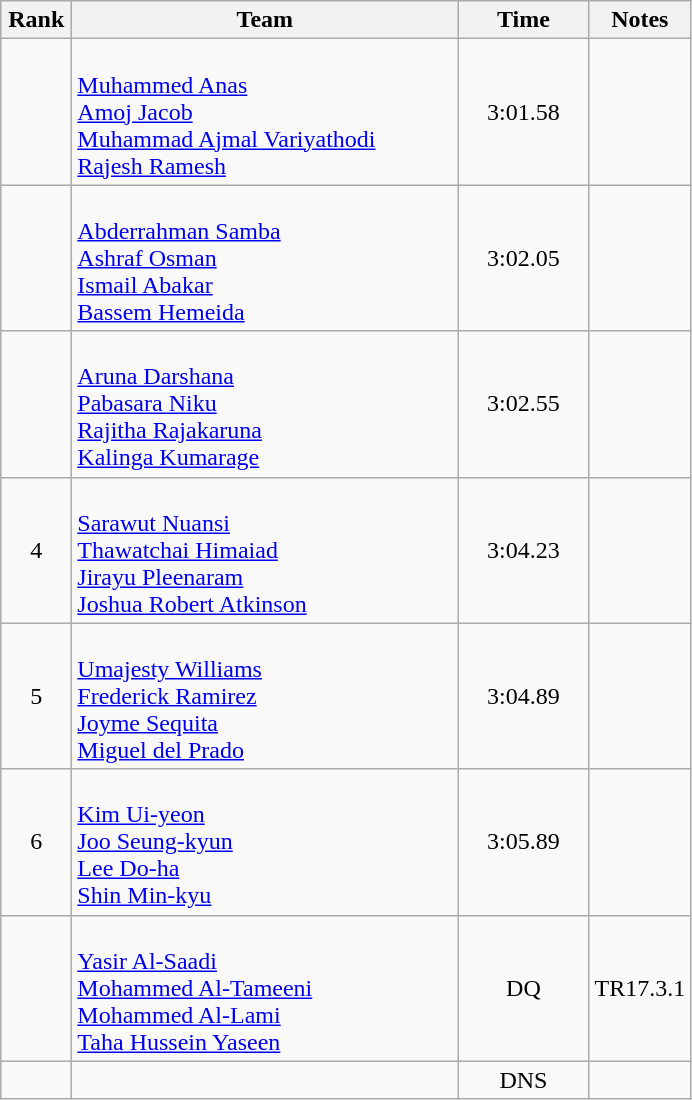<table class="wikitable" style="text-align:center">
<tr>
<th width=40>Rank</th>
<th width=250>Team</th>
<th width=80>Time</th>
<th width=50>Notes</th>
</tr>
<tr>
<td></td>
<td align="left"><br><a href='#'>Muhammed Anas</a><br><a href='#'>Amoj Jacob</a><br><a href='#'>Muhammad Ajmal Variyathodi</a><br><a href='#'>Rajesh Ramesh</a></td>
<td>3:01.58</td>
<td></td>
</tr>
<tr>
<td></td>
<td align="left"><br><a href='#'>Abderrahman Samba</a><br><a href='#'>Ashraf Osman</a><br><a href='#'>Ismail Abakar</a><br><a href='#'>Bassem Hemeida</a></td>
<td>3:02.05</td>
<td></td>
</tr>
<tr>
<td></td>
<td align="left"><br><a href='#'>Aruna Darshana</a><br><a href='#'>Pabasara Niku</a><br><a href='#'>Rajitha Rajakaruna</a><br><a href='#'>Kalinga Kumarage</a></td>
<td>3:02.55</td>
<td></td>
</tr>
<tr>
<td>4</td>
<td align=left><br><a href='#'>Sarawut Nuansi</a><br><a href='#'>Thawatchai Himaiad</a><br><a href='#'>Jirayu Pleenaram</a><br><a href='#'>Joshua Robert Atkinson</a></td>
<td>3:04.23</td>
<td></td>
</tr>
<tr>
<td>5</td>
<td align=left><br><a href='#'>Umajesty Williams</a><br><a href='#'>Frederick Ramirez</a><br><a href='#'>Joyme Sequita</a><br><a href='#'>Miguel del Prado</a></td>
<td>3:04.89</td>
<td></td>
</tr>
<tr>
<td>6</td>
<td align=left><br><a href='#'>Kim Ui-yeon</a><br><a href='#'>Joo Seung-kyun</a><br><a href='#'>Lee Do-ha</a><br><a href='#'>Shin Min-kyu</a></td>
<td>3:05.89</td>
<td></td>
</tr>
<tr>
<td></td>
<td align=left><br><a href='#'>Yasir Al-Saadi</a><br><a href='#'>Mohammed Al-Tameeni</a><br><a href='#'>Mohammed Al-Lami</a><br><a href='#'>Taha Hussein Yaseen</a></td>
<td>DQ</td>
<td>TR17.3.1</td>
</tr>
<tr>
<td></td>
<td align=left></td>
<td>DNS</td>
<td></td>
</tr>
</table>
